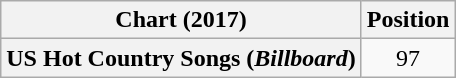<table class="wikitable plainrowheaders" style="text-align:center">
<tr>
<th scope="col">Chart (2017)</th>
<th scope="col">Position</th>
</tr>
<tr>
<th scope="row">US Hot Country Songs (<em>Billboard</em>)</th>
<td>97</td>
</tr>
</table>
